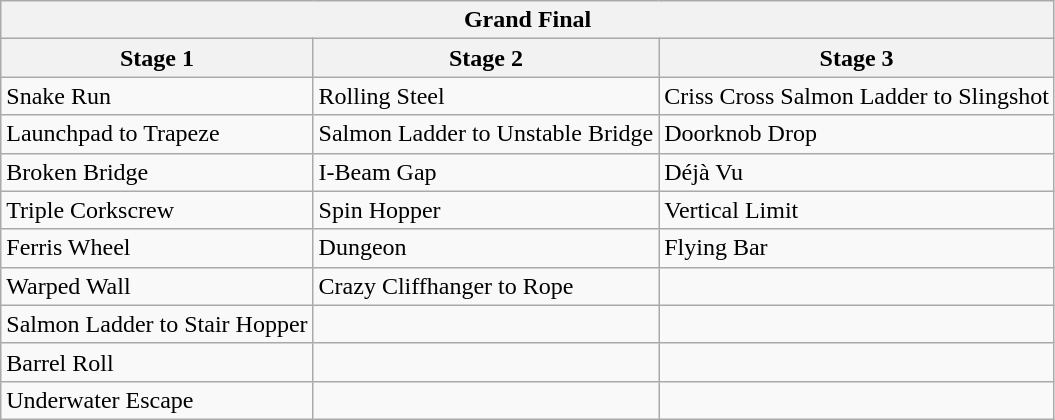<table class="wikitable">
<tr>
<th colspan="3">Grand Final</th>
</tr>
<tr>
<th>Stage 1</th>
<th>Stage 2</th>
<th>Stage 3</th>
</tr>
<tr>
<td>Snake Run</td>
<td>Rolling Steel</td>
<td>Criss Cross Salmon Ladder to Slingshot</td>
</tr>
<tr>
<td>Launchpad to Trapeze</td>
<td>Salmon Ladder to Unstable Bridge</td>
<td>Doorknob Drop</td>
</tr>
<tr>
<td>Broken Bridge</td>
<td>I-Beam Gap</td>
<td>Déjà Vu</td>
</tr>
<tr>
<td>Triple Corkscrew</td>
<td>Spin Hopper</td>
<td>Vertical Limit</td>
</tr>
<tr>
<td>Ferris Wheel</td>
<td>Dungeon</td>
<td>Flying Bar</td>
</tr>
<tr>
<td>Warped Wall</td>
<td>Crazy Cliffhanger to Rope</td>
<td></td>
</tr>
<tr>
<td>Salmon Ladder to Stair Hopper</td>
<td></td>
<td></td>
</tr>
<tr>
<td>Barrel Roll</td>
<td></td>
<td></td>
</tr>
<tr>
<td>Underwater Escape</td>
<td></td>
<td></td>
</tr>
</table>
